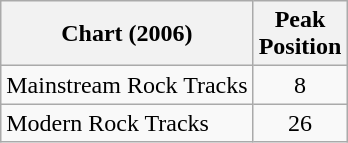<table class="wikitable">
<tr>
<th>Chart (2006)</th>
<th>Peak<br>Position</th>
</tr>
<tr>
<td>Mainstream Rock Tracks</td>
<td align="center">8</td>
</tr>
<tr>
<td>Modern Rock Tracks</td>
<td align="center">26</td>
</tr>
</table>
